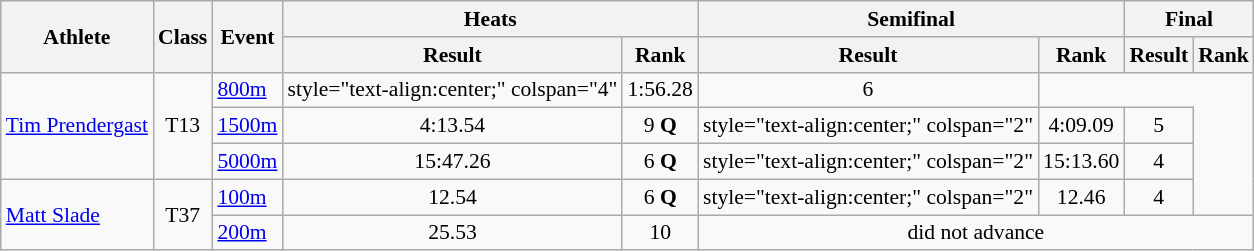<table class=wikitable style="font-size:90%">
<tr>
<th rowspan="2">Athlete</th>
<th rowspan="2">Class</th>
<th rowspan="2">Event</th>
<th colspan="2">Heats</th>
<th colspan="2">Semifinal</th>
<th colspan="2">Final</th>
</tr>
<tr>
<th>Result</th>
<th>Rank</th>
<th>Result</th>
<th>Rank</th>
<th>Result</th>
<th>Rank</th>
</tr>
<tr>
<td rowspan="3"><a href='#'>Tim Prendergast</a></td>
<td rowspan="3" style="text-align:center;">T13</td>
<td><a href='#'>800m</a></td>
<td>style="text-align:center;" colspan="4" </td>
<td style="text-align:center;">1:56.28</td>
<td style="text-align:center;">6</td>
</tr>
<tr>
<td><a href='#'>1500m</a></td>
<td style="text-align:center;">4:13.54</td>
<td style="text-align:center;">9 <strong>Q</strong></td>
<td>style="text-align:center;" colspan="2" </td>
<td style="text-align:center;">4:09.09</td>
<td style="text-align:center;">5</td>
</tr>
<tr>
<td><a href='#'>5000m</a></td>
<td style="text-align:center;">15:47.26</td>
<td style="text-align:center;">6 <strong>Q</strong></td>
<td>style="text-align:center;" colspan="2" </td>
<td style="text-align:center;">15:13.60</td>
<td style="text-align:center;">4</td>
</tr>
<tr>
<td rowspan="2"><a href='#'>Matt Slade</a></td>
<td rowspan="2" style="text-align:center;">T37</td>
<td><a href='#'>100m</a></td>
<td style="text-align:center;">12.54</td>
<td style="text-align:center;">6 <strong>Q</strong></td>
<td>style="text-align:center;" colspan="2" </td>
<td style="text-align:center;">12.46</td>
<td style="text-align:center;">4</td>
</tr>
<tr>
<td><a href='#'>200m</a></td>
<td style="text-align:center;">25.53</td>
<td style="text-align:center;">10</td>
<td style="text-align:center;" colspan="4">did not advance</td>
</tr>
</table>
